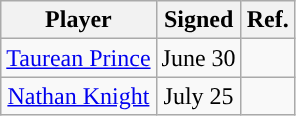<table class="wikitable sortable sortable" style="text-align: center">
<tr>
<th>Player</th>
<th>Signed</th>
<th>Ref.</th>
</tr>
<tr>
<td><a href='#'>Taurean Prince</a></td>
<td>June 30</td>
<td></td>
</tr>
<tr>
<td><a href='#'>Nathan Knight</a></td>
<td>July 25</td>
<td></td>
</tr>
</table>
